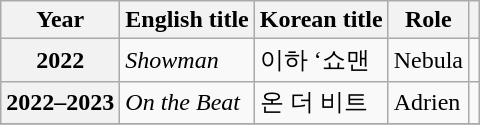<table class="wikitable sortable plainrowheaders">
<tr>
<th scope="col">Year</th>
<th scope="col">English title</th>
<th scope="col">Korean title</th>
<th scope="col">Role</th>
<th scope="col" class="unsortable"></th>
</tr>
<tr>
<th scope="row">2022</th>
<td><em>Showman</em></td>
<td>이하 ‘쇼맨</td>
<td>Nebula</td>
<td></td>
</tr>
<tr>
<th scope="row">2022–2023</th>
<td><em>On the Beat</em></td>
<td>온 더 비트</td>
<td>Adrien</td>
<td></td>
</tr>
<tr>
</tr>
</table>
